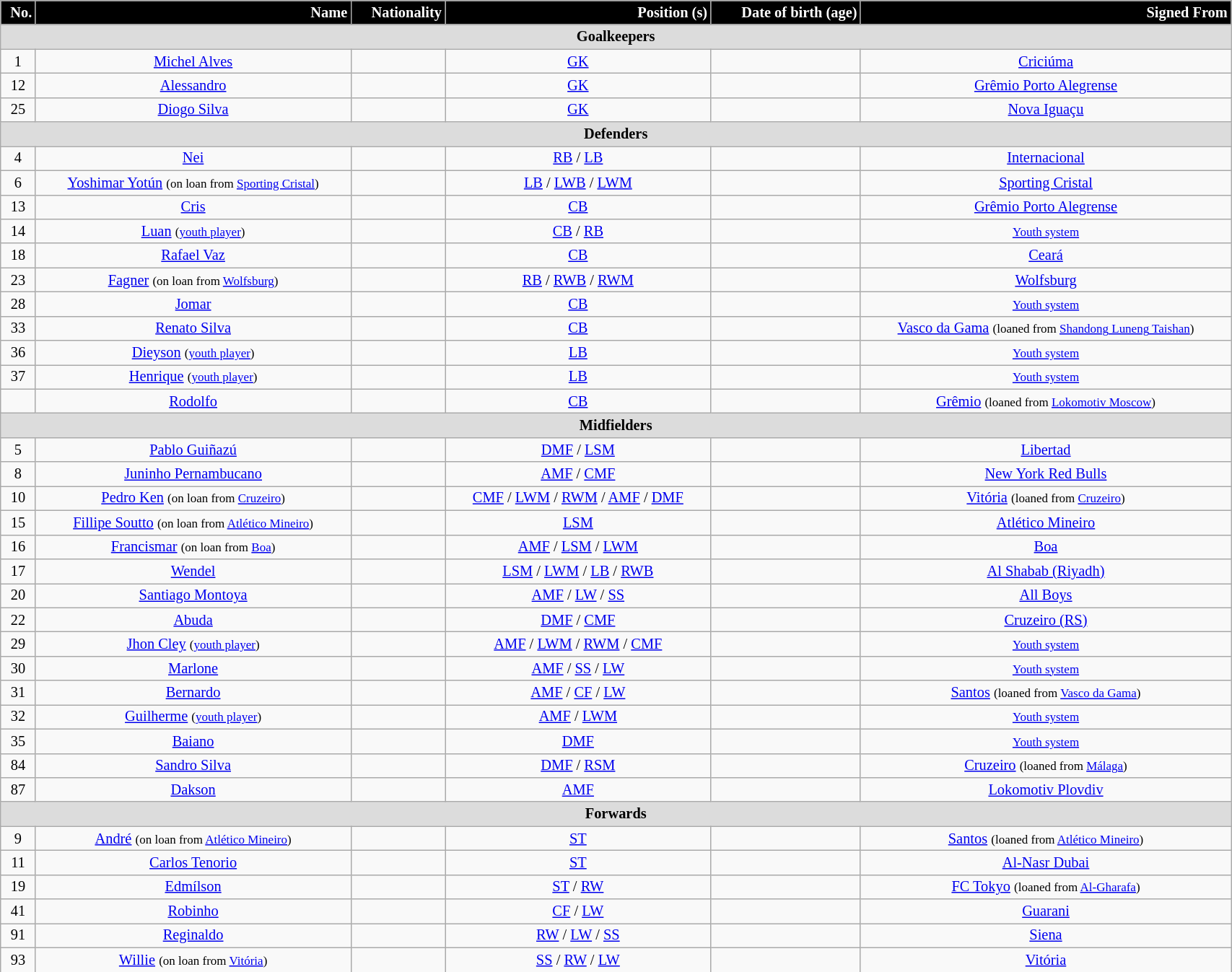<table class="wikitable"  style="text-align:center; font-size:85%; width:90%;">
<tr>
<th style="background:black; color:white; text-align:right;">No.</th>
<th style="background:black; color:white; text-align:right;">Name</th>
<th style="background:black; color:white; text-align:right;">Nationality</th>
<th style="background:black; color:white; text-align:right;">Position (s)</th>
<th style="background:black; color:white; text-align:right;">Date of birth (age)</th>
<th style="background:black; color:white; text-align:right;">Signed From</th>
</tr>
<tr>
<th colspan="6"  style="background:#dcdcdc; text-align:center;">Goalkeepers</th>
</tr>
<tr>
<td>1</td>
<td><a href='#'>Michel Alves</a></td>
<td></td>
<td><a href='#'>GK</a></td>
<td></td>
<td> <a href='#'>Criciúma</a></td>
</tr>
<tr>
<td>12</td>
<td><a href='#'>Alessandro</a></td>
<td></td>
<td><a href='#'>GK</a></td>
<td></td>
<td> <a href='#'>Grêmio Porto Alegrense</a></td>
</tr>
<tr>
<td>25</td>
<td><a href='#'>Diogo Silva</a></td>
<td></td>
<td><a href='#'>GK</a></td>
<td></td>
<td> <a href='#'>Nova Iguaçu</a></td>
</tr>
<tr>
<th colspan="6"  style="background:#dcdcdc; text-align:center;">Defenders</th>
</tr>
<tr>
<td>4</td>
<td><a href='#'>Nei</a></td>
<td></td>
<td><a href='#'>RB</a> / <a href='#'>LB</a></td>
<td></td>
<td> <a href='#'>Internacional</a></td>
</tr>
<tr>
<td>6</td>
<td><a href='#'>Yoshimar Yotún</a> <small>(on loan from <a href='#'>Sporting Cristal</a>)</small></td>
<td></td>
<td><a href='#'>LB</a> / <a href='#'>LWB</a> / <a href='#'>LWM</a></td>
<td></td>
<td> <a href='#'>Sporting Cristal</a></td>
</tr>
<tr>
<td>13</td>
<td><a href='#'>Cris</a></td>
<td></td>
<td><a href='#'>CB</a></td>
<td></td>
<td> <a href='#'>Grêmio Porto Alegrense</a></td>
</tr>
<tr>
<td>14</td>
<td><a href='#'>Luan</a> <small>(<a href='#'>youth player</a>)</small></td>
<td></td>
<td><a href='#'>CB</a> / <a href='#'>RB</a></td>
<td></td>
<td><small><a href='#'>Youth system</a></small></td>
</tr>
<tr>
<td>18</td>
<td><a href='#'>Rafael Vaz</a></td>
<td></td>
<td><a href='#'>CB</a></td>
<td></td>
<td> <a href='#'>Ceará</a></td>
</tr>
<tr>
<td>23</td>
<td><a href='#'>Fagner</a> <small>(on loan from <a href='#'>Wolfsburg</a>)</small></td>
<td></td>
<td><a href='#'>RB</a> / <a href='#'>RWB</a> / <a href='#'>RWM</a></td>
<td></td>
<td> <a href='#'>Wolfsburg</a></td>
</tr>
<tr>
<td>28</td>
<td><a href='#'>Jomar</a></td>
<td></td>
<td><a href='#'>CB</a></td>
<td></td>
<td><small><a href='#'>Youth system</a></small></td>
</tr>
<tr>
<td>33</td>
<td><a href='#'>Renato Silva</a></td>
<td></td>
<td><a href='#'>CB</a></td>
<td></td>
<td> <a href='#'>Vasco da Gama</a> <small>(loaned from <a href='#'>Shandong Luneng Taishan</a>)</small></td>
</tr>
<tr>
<td>36</td>
<td><a href='#'>Dieyson</a> <small>(<a href='#'>youth player</a>)</small></td>
<td></td>
<td><a href='#'>LB</a></td>
<td></td>
<td><small><a href='#'>Youth system</a></small></td>
</tr>
<tr>
<td>37</td>
<td><a href='#'>Henrique</a> <small>(<a href='#'>youth player</a>)</small></td>
<td></td>
<td><a href='#'>LB</a></td>
<td></td>
<td><small><a href='#'>Youth system</a></small></td>
</tr>
<tr>
<td></td>
<td><a href='#'>Rodolfo</a></td>
<td></td>
<td><a href='#'>CB</a></td>
<td></td>
<td> <a href='#'>Grêmio</a> <small>(loaned from <a href='#'>Lokomotiv Moscow</a>)</small></td>
</tr>
<tr>
<th colspan="7"  style="background:#dcdcdc; text-align:center;">Midfielders</th>
</tr>
<tr>
<td>5</td>
<td><a href='#'>Pablo Guiñazú</a></td>
<td></td>
<td><a href='#'>DMF</a> / <a href='#'>LSM</a></td>
<td></td>
<td> <a href='#'>Libertad</a></td>
</tr>
<tr>
<td>8</td>
<td><a href='#'>Juninho Pernambucano</a></td>
<td></td>
<td><a href='#'>AMF</a> / <a href='#'>CMF</a></td>
<td></td>
<td> <a href='#'>New York Red Bulls</a></td>
</tr>
<tr>
<td>10</td>
<td><a href='#'>Pedro Ken</a> <small>(on loan from <a href='#'>Cruzeiro</a>)</small></td>
<td></td>
<td><a href='#'>CMF</a> / <a href='#'>LWM</a> / <a href='#'>RWM</a> / <a href='#'>AMF</a> / <a href='#'>DMF</a></td>
<td></td>
<td> <a href='#'>Vitória</a> <small>(loaned from <a href='#'>Cruzeiro</a>)</small></td>
</tr>
<tr>
<td>15</td>
<td><a href='#'>Fillipe Soutto</a> <small>(on loan from <a href='#'>Atlético Mineiro</a>)</small></td>
<td></td>
<td><a href='#'>LSM</a></td>
<td></td>
<td> <a href='#'>Atlético Mineiro</a></td>
</tr>
<tr>
<td>16</td>
<td><a href='#'>Francismar</a> <small>(on loan from <a href='#'>Boa</a>)</small></td>
<td></td>
<td><a href='#'>AMF</a> / <a href='#'>LSM</a> / <a href='#'>LWM</a></td>
<td></td>
<td> <a href='#'>Boa</a></td>
</tr>
<tr>
<td>17</td>
<td><a href='#'>Wendel</a></td>
<td></td>
<td><a href='#'>LSM</a> / <a href='#'>LWM</a> / <a href='#'>LB</a> / <a href='#'>RWB</a></td>
<td></td>
<td> <a href='#'>Al Shabab (Riyadh)</a></td>
</tr>
<tr>
<td>20</td>
<td><a href='#'>Santiago Montoya</a></td>
<td></td>
<td><a href='#'>AMF</a> / <a href='#'>LW</a> / <a href='#'>SS</a></td>
<td></td>
<td> <a href='#'>All Boys</a></td>
</tr>
<tr>
<td>22</td>
<td><a href='#'>Abuda</a></td>
<td></td>
<td><a href='#'>DMF</a> / <a href='#'>CMF</a></td>
<td></td>
<td> <a href='#'>Cruzeiro (RS)</a></td>
</tr>
<tr>
<td>29</td>
<td><a href='#'>Jhon Cley</a> <small>(<a href='#'>youth player</a>)</small></td>
<td></td>
<td><a href='#'>AMF</a> / <a href='#'>LWM</a> / <a href='#'>RWM</a> / <a href='#'>CMF</a></td>
<td></td>
<td><small><a href='#'>Youth system</a></small></td>
</tr>
<tr>
<td>30</td>
<td><a href='#'>Marlone</a></td>
<td></td>
<td><a href='#'>AMF</a> / <a href='#'>SS</a> / <a href='#'>LW</a></td>
<td></td>
<td><small><a href='#'>Youth system</a></small></td>
</tr>
<tr>
<td>31</td>
<td><a href='#'>Bernardo</a></td>
<td></td>
<td><a href='#'>AMF</a> / <a href='#'>CF</a> / <a href='#'>LW</a></td>
<td></td>
<td> <a href='#'>Santos</a> <small>(loaned from <a href='#'>Vasco da Gama</a>)</small></td>
</tr>
<tr>
<td>32</td>
<td><a href='#'>Guilherme</a> <small>(<a href='#'>youth player</a>)</small></td>
<td></td>
<td><a href='#'>AMF</a> / <a href='#'>LWM</a></td>
<td></td>
<td><small><a href='#'>Youth system</a></small></td>
</tr>
<tr>
<td>35</td>
<td><a href='#'>Baiano</a></td>
<td></td>
<td><a href='#'>DMF</a></td>
<td></td>
<td><small><a href='#'>Youth system</a></small></td>
</tr>
<tr>
<td>84</td>
<td><a href='#'>Sandro Silva</a></td>
<td></td>
<td><a href='#'>DMF</a> / <a href='#'>RSM</a></td>
<td></td>
<td> <a href='#'>Cruzeiro</a> <small>(loaned from <a href='#'>Málaga</a>)</small></td>
</tr>
<tr>
<td>87</td>
<td><a href='#'>Dakson</a></td>
<td></td>
<td><a href='#'>AMF</a></td>
<td></td>
<td> <a href='#'>Lokomotiv Plovdiv</a></td>
</tr>
<tr>
<th colspan="11"  style="background:#dcdcdc; text-align:center;">Forwards</th>
</tr>
<tr>
<td>9</td>
<td><a href='#'>André</a> <small>(on loan from <a href='#'>Atlético Mineiro</a>)</small></td>
<td></td>
<td><a href='#'>ST</a></td>
<td></td>
<td> <a href='#'>Santos</a> <small>(loaned from <a href='#'>Atlético Mineiro</a>)</small></td>
</tr>
<tr>
<td>11</td>
<td><a href='#'>Carlos Tenorio</a></td>
<td></td>
<td><a href='#'>ST</a></td>
<td></td>
<td> <a href='#'>Al-Nasr Dubai</a></td>
</tr>
<tr>
<td>19</td>
<td><a href='#'>Edmílson</a></td>
<td></td>
<td><a href='#'>ST</a> / <a href='#'>RW</a></td>
<td></td>
<td> <a href='#'>FC Tokyo</a> <small>(loaned from <a href='#'>Al-Gharafa</a>)</small></td>
</tr>
<tr>
<td>41</td>
<td><a href='#'>Robinho</a></td>
<td></td>
<td><a href='#'>CF</a> / <a href='#'>LW</a></td>
<td></td>
<td> <a href='#'>Guarani</a></td>
</tr>
<tr>
<td>91</td>
<td><a href='#'>Reginaldo</a></td>
<td></td>
<td><a href='#'>RW</a> / <a href='#'>LW</a> / <a href='#'>SS</a></td>
<td></td>
<td> <a href='#'>Siena</a></td>
</tr>
<tr>
<td>93</td>
<td><a href='#'>Willie</a> <small>(on loan from <a href='#'>Vitória</a>)</small></td>
<td></td>
<td><a href='#'>SS</a> / <a href='#'>RW</a> / <a href='#'>LW</a></td>
<td></td>
<td> <a href='#'>Vitória</a></td>
</tr>
</table>
